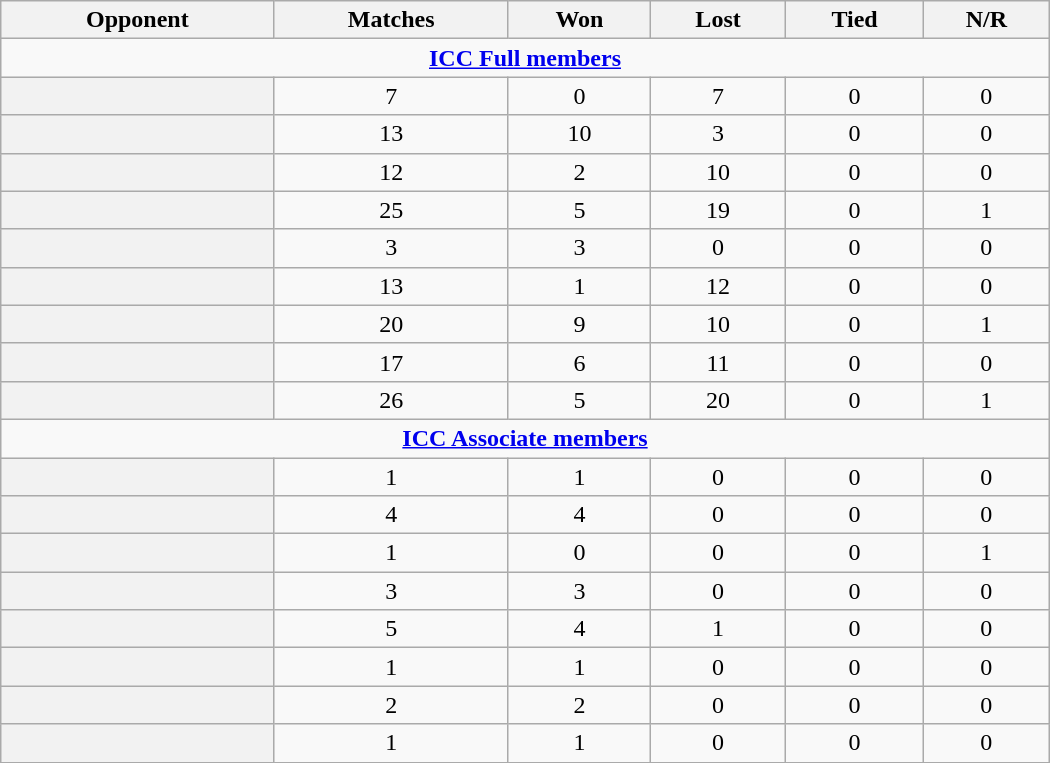<table class="wikitable plainrowheaders sortable" style="text-align:center;  width: 700px;">
<tr>
<th>Opponent</th>
<th>Matches</th>
<th>Won</th>
<th>Lost</th>
<th>Tied</th>
<th>N/R</th>
</tr>
<tr>
<td colspan="8" style="text-align: center;"><strong><a href='#'>ICC Full members</a></strong></td>
</tr>
<tr>
<th scope="row"></th>
<td>7</td>
<td>0</td>
<td>7</td>
<td>0</td>
<td>0</td>
</tr>
<tr>
<th scope="row"></th>
<td>13</td>
<td>10</td>
<td>3</td>
<td>0</td>
<td>0</td>
</tr>
<tr>
<th scope="row"></th>
<td>12</td>
<td>2</td>
<td>10</td>
<td>0</td>
<td>0</td>
</tr>
<tr>
<th scope="row"></th>
<td>25</td>
<td>5</td>
<td>19</td>
<td>0</td>
<td>1</td>
</tr>
<tr>
<th scope="row"></th>
<td>3</td>
<td>3</td>
<td>0</td>
<td>0</td>
<td>0</td>
</tr>
<tr>
<th scope="row"></th>
<td>13</td>
<td>1</td>
<td>12</td>
<td>0</td>
<td>0</td>
</tr>
<tr>
<th scope="row"></th>
<td>20</td>
<td>9</td>
<td>10</td>
<td>0</td>
<td>1</td>
</tr>
<tr>
<th scope="row"></th>
<td>17</td>
<td>6</td>
<td>11</td>
<td>0</td>
<td>0</td>
</tr>
<tr>
<th scope="row"></th>
<td>26</td>
<td>5</td>
<td>20</td>
<td>0</td>
<td>1</td>
</tr>
<tr>
<td colspan="8" style="text-align: center;"><strong><a href='#'>ICC Associate members</a></strong></td>
</tr>
<tr>
<th scope="row"></th>
<td>1</td>
<td>1</td>
<td>0</td>
<td>0</td>
<td>0</td>
</tr>
<tr>
<th scope="row"></th>
<td>4</td>
<td>4</td>
<td>0</td>
<td>0</td>
<td>0</td>
</tr>
<tr>
<th scope="row"></th>
<td>1</td>
<td>0</td>
<td>0</td>
<td>0</td>
<td>1</td>
</tr>
<tr>
<th scope="row"></th>
<td>3</td>
<td>3</td>
<td>0</td>
<td>0</td>
<td>0</td>
</tr>
<tr>
<th scope="row"></th>
<td>5</td>
<td>4</td>
<td>1</td>
<td>0</td>
<td>0</td>
</tr>
<tr>
<th scope="row"></th>
<td>1</td>
<td>1</td>
<td>0</td>
<td>0</td>
<td>0</td>
</tr>
<tr>
<th scope="row"></th>
<td>2</td>
<td>2</td>
<td>0</td>
<td>0</td>
<td>0</td>
</tr>
<tr>
<th scope="row"></th>
<td>1</td>
<td>1</td>
<td>0</td>
<td>0</td>
<td>0</td>
</tr>
<tr>
</tr>
</table>
